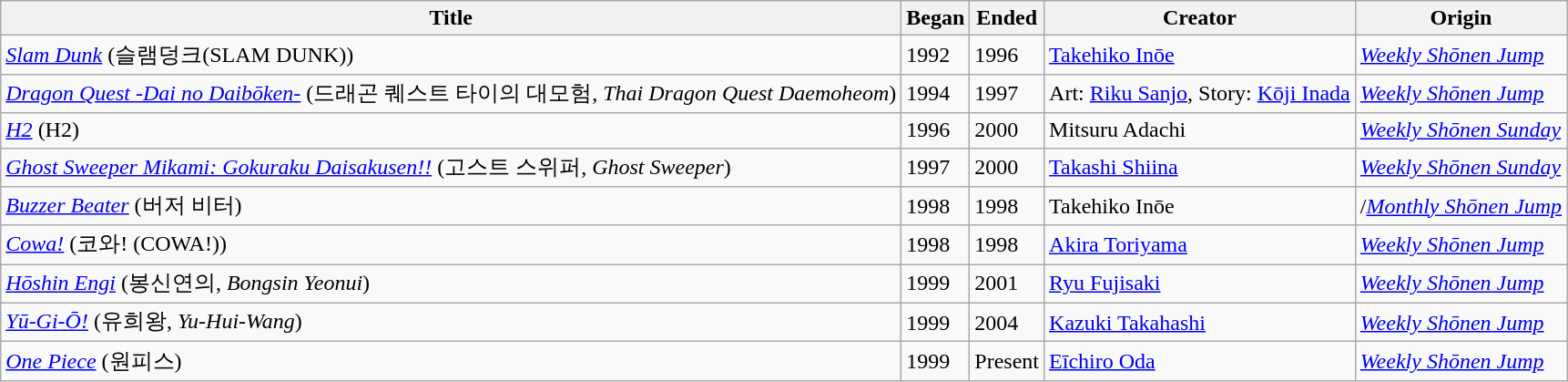<table class="wikitable sortable">
<tr>
<th>Title</th>
<th>Began</th>
<th>Ended</th>
<th>Creator</th>
<th>Origin</th>
</tr>
<tr>
<td><em><a href='#'>Slam Dunk</a></em> (슬램덩크(SLAM DUNK))</td>
<td>1992</td>
<td>1996</td>
<td><a href='#'>Takehiko Inōe</a></td>
<td><em><a href='#'>Weekly Shōnen Jump</a></em></td>
</tr>
<tr>
<td><em><a href='#'>Dragon Quest -Dai no Daibōken-</a></em> (드래곤 퀘스트 타이의 대모험, <em>Thai Dragon Quest Daemoheom</em>)</td>
<td>1994</td>
<td>1997</td>
<td>Art: <a href='#'>Riku Sanjo</a>, Story: <a href='#'>Kōji Inada</a></td>
<td><em><a href='#'>Weekly Shōnen Jump</a></em></td>
</tr>
<tr>
<td><em><a href='#'>H2</a></em> (H2)</td>
<td>1996</td>
<td>2000</td>
<td>Mitsuru Adachi</td>
<td><em><a href='#'>Weekly Shōnen Sunday</a></em></td>
</tr>
<tr>
<td><em><a href='#'>Ghost Sweeper Mikami: Gokuraku Daisakusen!!</a></em> (고스트 스위퍼, <em>Ghost Sweeper</em>)</td>
<td>1997</td>
<td>2000</td>
<td><a href='#'>Takashi Shiina</a></td>
<td><em><a href='#'>Weekly Shōnen Sunday</a></em></td>
</tr>
<tr>
<td><em><a href='#'>Buzzer Beater</a></em> (버저 비터)</td>
<td>1998</td>
<td>1998</td>
<td>Takehiko Inōe</td>
<td>/<em><a href='#'>Monthly Shōnen Jump</a></em></td>
</tr>
<tr>
<td><em><a href='#'>Cowa!</a></em> (코와! (COWA!))</td>
<td>1998</td>
<td>1998</td>
<td><a href='#'>Akira Toriyama</a></td>
<td><em><a href='#'>Weekly Shōnen Jump</a></em></td>
</tr>
<tr>
<td><em><a href='#'>Hōshin Engi</a></em> (봉신연의, <em>Bongsin Yeonui</em>)</td>
<td>1999</td>
<td>2001</td>
<td><a href='#'>Ryu Fujisaki</a></td>
<td><em><a href='#'>Weekly Shōnen Jump</a></em></td>
</tr>
<tr>
<td><em><a href='#'>Yū-Gi-Ō!</a></em> (유희왕, <em>Yu-Hui-Wang</em>)</td>
<td>1999</td>
<td>2004</td>
<td><a href='#'>Kazuki Takahashi</a></td>
<td><em><a href='#'>Weekly Shōnen Jump</a></em></td>
</tr>
<tr>
<td><em><a href='#'>One Piece</a></em> (원피스)</td>
<td>1999</td>
<td>Present</td>
<td><a href='#'>Eīchiro Oda</a></td>
<td><em><a href='#'>Weekly Shōnen Jump</a></em></td>
</tr>
</table>
